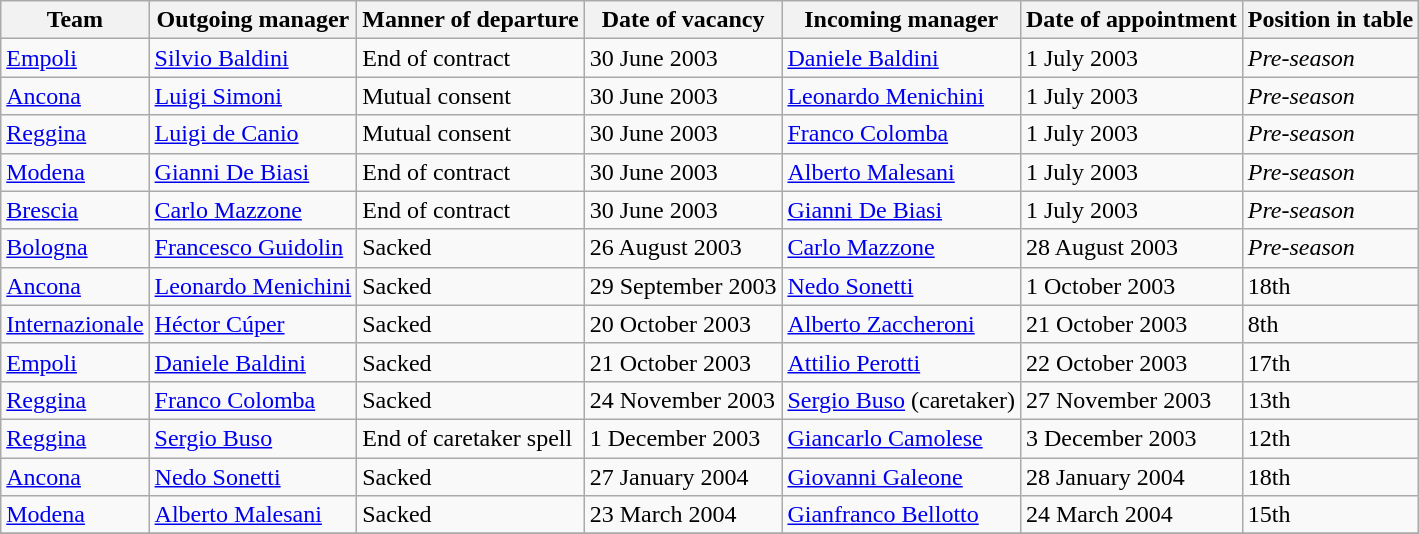<table class="wikitable sortable">
<tr>
<th>Team</th>
<th>Outgoing manager</th>
<th>Manner of departure</th>
<th>Date of vacancy</th>
<th>Incoming manager</th>
<th>Date of appointment</th>
<th>Position in table</th>
</tr>
<tr>
<td><a href='#'>Empoli</a></td>
<td> <a href='#'>Silvio Baldini</a></td>
<td>End of contract</td>
<td>30 June 2003</td>
<td> <a href='#'>Daniele Baldini</a></td>
<td>1 July 2003</td>
<td><em>Pre-season</em></td>
</tr>
<tr>
<td><a href='#'>Ancona</a></td>
<td> <a href='#'>Luigi Simoni</a></td>
<td>Mutual consent</td>
<td>30 June 2003</td>
<td> <a href='#'>Leonardo Menichini</a></td>
<td>1 July 2003</td>
<td><em>Pre-season</em></td>
</tr>
<tr>
<td><a href='#'>Reggina</a></td>
<td> <a href='#'>Luigi de Canio</a></td>
<td>Mutual consent</td>
<td>30 June 2003</td>
<td> <a href='#'>Franco Colomba</a></td>
<td>1 July 2003</td>
<td><em>Pre-season</em></td>
</tr>
<tr>
<td><a href='#'>Modena</a></td>
<td> <a href='#'>Gianni De Biasi</a></td>
<td>End of contract</td>
<td>30 June 2003</td>
<td> <a href='#'>Alberto Malesani</a></td>
<td>1 July 2003</td>
<td><em>Pre-season</em></td>
</tr>
<tr>
<td><a href='#'>Brescia</a></td>
<td> <a href='#'>Carlo Mazzone</a></td>
<td>End of contract</td>
<td>30 June 2003</td>
<td> <a href='#'>Gianni De Biasi</a></td>
<td>1 July 2003</td>
<td><em>Pre-season</em></td>
</tr>
<tr>
<td><a href='#'>Bologna</a></td>
<td> <a href='#'>Francesco Guidolin</a></td>
<td>Sacked</td>
<td>26 August 2003</td>
<td> <a href='#'>Carlo Mazzone</a></td>
<td>28 August 2003</td>
<td><em>Pre-season</em></td>
</tr>
<tr>
<td><a href='#'>Ancona</a></td>
<td> <a href='#'>Leonardo Menichini</a></td>
<td>Sacked</td>
<td>29 September 2003</td>
<td> <a href='#'>Nedo Sonetti</a></td>
<td>1 October 2003</td>
<td>18th</td>
</tr>
<tr>
<td><a href='#'>Internazionale</a></td>
<td> <a href='#'>Héctor Cúper</a></td>
<td>Sacked</td>
<td>20 October 2003</td>
<td> <a href='#'>Alberto Zaccheroni</a></td>
<td>21 October 2003</td>
<td>8th</td>
</tr>
<tr>
<td><a href='#'>Empoli</a></td>
<td> <a href='#'>Daniele Baldini</a></td>
<td>Sacked</td>
<td>21 October 2003</td>
<td> <a href='#'>Attilio Perotti</a></td>
<td>22 October 2003</td>
<td>17th</td>
</tr>
<tr>
<td><a href='#'>Reggina</a></td>
<td> <a href='#'>Franco Colomba</a></td>
<td>Sacked</td>
<td>24 November 2003</td>
<td> <a href='#'>Sergio Buso</a> (caretaker)</td>
<td>27 November 2003</td>
<td>13th</td>
</tr>
<tr>
<td><a href='#'>Reggina</a></td>
<td> <a href='#'>Sergio Buso</a></td>
<td>End of caretaker spell</td>
<td>1 December 2003</td>
<td> <a href='#'>Giancarlo Camolese</a></td>
<td>3 December 2003</td>
<td>12th</td>
</tr>
<tr>
<td><a href='#'>Ancona</a></td>
<td> <a href='#'>Nedo Sonetti</a></td>
<td>Sacked</td>
<td>27 January 2004</td>
<td> <a href='#'>Giovanni Galeone</a></td>
<td>28 January 2004</td>
<td>18th</td>
</tr>
<tr>
<td><a href='#'>Modena</a></td>
<td> <a href='#'>Alberto Malesani</a></td>
<td>Sacked</td>
<td>23 March 2004</td>
<td> <a href='#'>Gianfranco Bellotto</a></td>
<td>24 March 2004</td>
<td>15th</td>
</tr>
<tr>
</tr>
</table>
